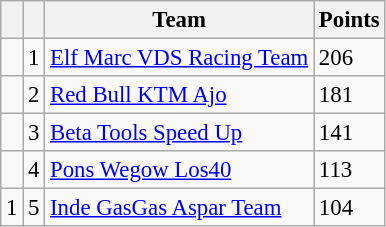<table class="wikitable" style="font-size: 95%;">
<tr>
<th></th>
<th></th>
<th>Team</th>
<th>Points</th>
</tr>
<tr>
<td></td>
<td align=center>1</td>
<td> <a href='#'>Elf Marc VDS Racing Team</a></td>
<td align=left>206</td>
</tr>
<tr>
<td></td>
<td align=center>2</td>
<td> <a href='#'>Red Bull KTM Ajo</a></td>
<td align=left>181</td>
</tr>
<tr>
<td></td>
<td align=center>3</td>
<td> <a href='#'>Beta Tools Speed Up</a></td>
<td align=left>141</td>
</tr>
<tr>
<td></td>
<td align=center>4</td>
<td> <a href='#'>Pons Wegow Los40</a></td>
<td align=left>113</td>
</tr>
<tr>
<td> 1</td>
<td align=center>5</td>
<td> <a href='#'>Inde GasGas Aspar Team</a></td>
<td align=left>104</td>
</tr>
</table>
